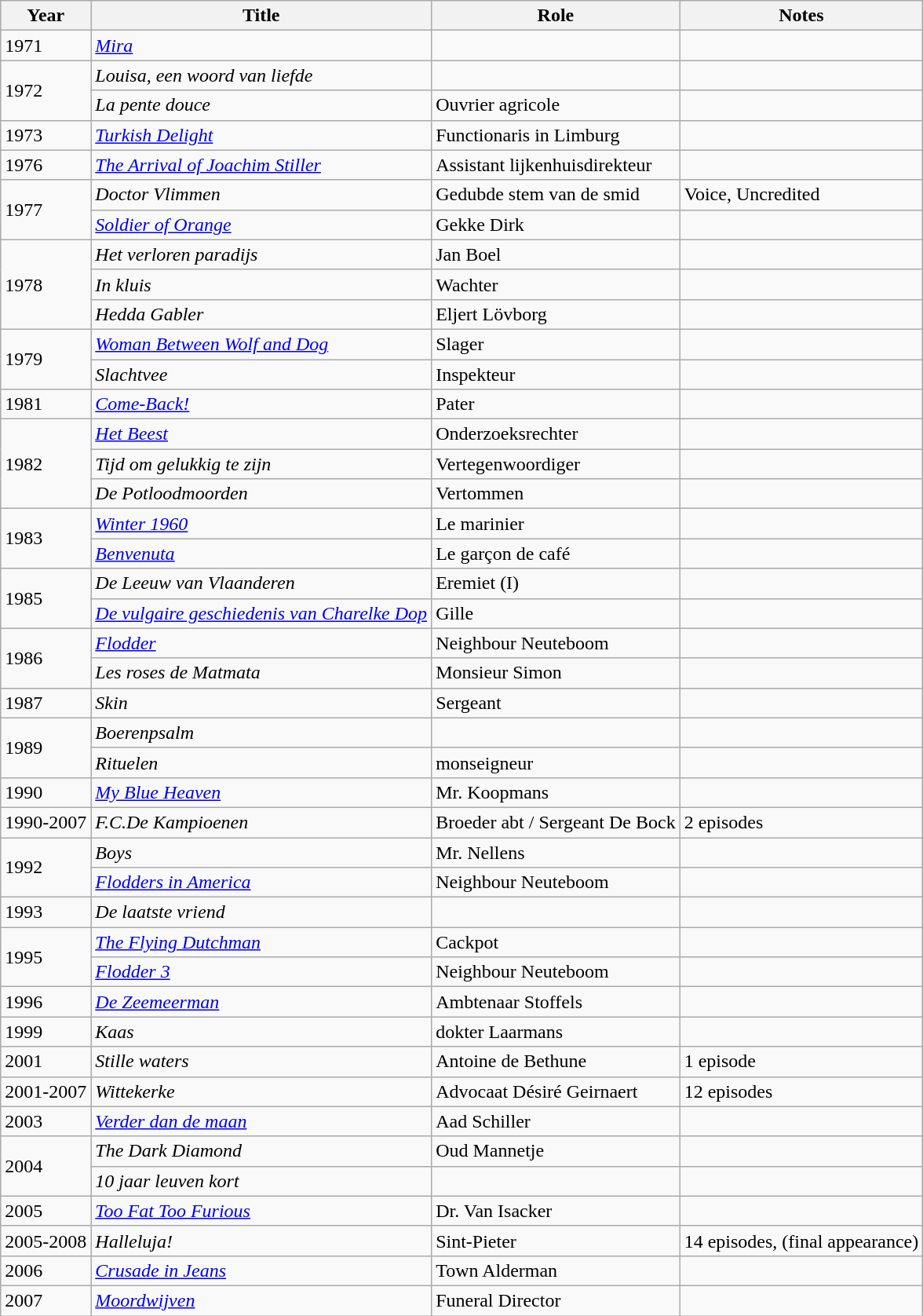<table class="wikitable sortable">
<tr>
<th>Year</th>
<th>Title</th>
<th>Role</th>
<th class="unsortable">Notes</th>
</tr>
<tr>
<td>1971</td>
<td><em><a href='#'>Mira</a></em></td>
<td></td>
<td></td>
</tr>
<tr>
<td rowspan="2">1972</td>
<td><em>Louisa, een woord van liefde</em></td>
<td></td>
<td></td>
</tr>
<tr>
<td><em>La pente douce</em></td>
<td>Ouvrier agricole</td>
<td></td>
</tr>
<tr>
<td>1973</td>
<td><em><a href='#'>Turkish Delight</a></em></td>
<td>Functionaris in Limburg</td>
<td></td>
</tr>
<tr>
<td>1976</td>
<td><em><a href='#'>The Arrival of Joachim Stiller</a></em></td>
<td>Assistant lijkenhuisdirekteur</td>
<td></td>
</tr>
<tr>
<td rowspan="2">1977</td>
<td><em>Doctor Vlimmen</em></td>
<td>Gedubde stem van de smid</td>
<td>Voice, Uncredited</td>
</tr>
<tr>
<td><em><a href='#'>Soldier of Orange</a></em></td>
<td>Gekke Dirk</td>
<td></td>
</tr>
<tr>
<td rowspan="3">1978</td>
<td><em>Het verloren paradijs</em></td>
<td>Jan Boel</td>
<td></td>
</tr>
<tr>
<td><em>In kluis</em></td>
<td>Wachter</td>
<td></td>
</tr>
<tr>
<td><em>Hedda Gabler</em></td>
<td>Eljert Lövborg</td>
<td></td>
</tr>
<tr>
<td rowspan="2">1979</td>
<td><em><a href='#'>Woman Between Wolf and Dog</a></em></td>
<td>Slager</td>
<td></td>
</tr>
<tr>
<td><em>Slachtvee</em></td>
<td>Inspekteur</td>
<td></td>
</tr>
<tr>
<td>1981</td>
<td><em><a href='#'>Come-Back!</a></em></td>
<td>Pater</td>
<td></td>
</tr>
<tr>
<td rowspan="3">1982</td>
<td><em><a href='#'>Het Beest</a></em></td>
<td>Onderzoeksrechter</td>
<td></td>
</tr>
<tr>
<td><em>Tijd om gelukkig te zijn</em></td>
<td>Vertegenwoordiger</td>
<td></td>
</tr>
<tr>
<td><em>De Potloodmoorden</em></td>
<td>Vertommen</td>
<td></td>
</tr>
<tr>
<td rowspan="2">1983</td>
<td><em><a href='#'>Winter 1960</a></em></td>
<td>Le marinier</td>
<td></td>
</tr>
<tr>
<td><em><a href='#'>Benvenuta</a></em></td>
<td>Le garçon de café</td>
<td></td>
</tr>
<tr>
<td rowspan="2">1985</td>
<td><em>De Leeuw van Vlaanderen</em></td>
<td>Eremiet (I)</td>
<td></td>
</tr>
<tr>
<td><em><a href='#'>De vulgaire geschiedenis van Charelke Dop</a></em></td>
<td>Gille</td>
<td></td>
</tr>
<tr>
<td rowspan="2">1986</td>
<td><em><a href='#'>Flodder</a></em></td>
<td>Neighbour Neuteboom</td>
<td></td>
</tr>
<tr>
<td><em>Les roses de Matmata</em></td>
<td>Monsieur Simon</td>
<td></td>
</tr>
<tr>
<td>1987</td>
<td><em>Skin</em></td>
<td>Sergeant</td>
<td></td>
</tr>
<tr>
<td rowspan="2">1989</td>
<td><em>Boerenpsalm</em></td>
<td></td>
<td></td>
</tr>
<tr>
<td><em>Rituelen</em></td>
<td>monseigneur</td>
<td></td>
</tr>
<tr>
<td>1990</td>
<td><em><a href='#'>My Blue Heaven</a></em></td>
<td>Mr. Koopmans</td>
<td></td>
</tr>
<tr>
<td>1990-2007</td>
<td><em>F.C.De Kampioenen</em></td>
<td>Broeder abt / Sergeant De Bock</td>
<td>2 episodes</td>
</tr>
<tr>
<td rowspan="2">1992</td>
<td><em>Boys</em></td>
<td>Mr. Nellens</td>
<td></td>
</tr>
<tr>
<td><em><a href='#'>Flodders in America</a></em></td>
<td>Neighbour Neuteboom</td>
<td></td>
</tr>
<tr>
<td>1993</td>
<td><em>De laatste vriend</em></td>
<td></td>
<td></td>
</tr>
<tr>
<td rowspan="2">1995</td>
<td><em><a href='#'>The Flying Dutchman</a></em></td>
<td>Cackpot</td>
<td></td>
</tr>
<tr>
<td><em><a href='#'>Flodder 3</a></em></td>
<td>Neighbour Neuteboom</td>
<td></td>
</tr>
<tr>
<td>1996</td>
<td><em><a href='#'>De Zeemeerman</a></em></td>
<td>Ambtenaar Stoffels</td>
<td></td>
</tr>
<tr>
<td>1999</td>
<td><em>Kaas</em></td>
<td>dokter Laarmans</td>
<td></td>
</tr>
<tr>
<td>2001</td>
<td><em>Stille waters</em></td>
<td>Antoine de Bethune</td>
<td>1 episode</td>
</tr>
<tr>
<td>2001-2007</td>
<td><em>Wittekerke</em></td>
<td>Advocaat Désiré Geirnaert</td>
<td>12 episodes</td>
</tr>
<tr>
<td>2003</td>
<td><em><a href='#'>Verder dan de maan</a></em></td>
<td>Aad Schiller</td>
<td></td>
</tr>
<tr>
<td rowspan="2">2004</td>
<td><em>The Dark Diamond</em></td>
<td>Oud Mannetje</td>
<td></td>
</tr>
<tr>
<td><em>10 jaar leuven kort</em></td>
<td></td>
<td></td>
</tr>
<tr>
<td>2005</td>
<td><em><a href='#'>Too Fat Too Furious</a></em></td>
<td>Dr. Van Isacker</td>
<td></td>
</tr>
<tr>
<td>2005-2008</td>
<td><em>Halleluja!</em></td>
<td>Sint-Pieter</td>
<td>14 episodes, (final appearance)</td>
</tr>
<tr>
<td>2006</td>
<td><em><a href='#'>Crusade in Jeans</a></em></td>
<td>Town Alderman</td>
<td></td>
</tr>
<tr>
<td>2007</td>
<td><em><a href='#'>Moordwijven</a></em></td>
<td>Funeral Director</td>
<td></td>
</tr>
</table>
